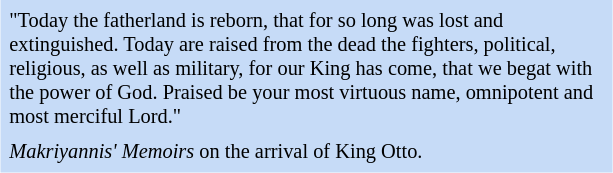<table class="toccolours" style="float: right; margin-left: 1em; margin-right: 2em; font-size: 85%; background:#c6dbf7; color:black; width:30em; max-width: 40%;" cellspacing="5">
<tr>
<td style="text-align: left;">"Today the fatherland is reborn, that for so long was lost and extinguished. Today are raised from the dead the fighters, political, religious, as well as military, for our King has come, that we begat with the power of God. Praised be your most virtuous name, omnipotent and most merciful Lord."</td>
</tr>
<tr>
<td style="text-align: left;"><em>Makriyannis' Memoirs</em> on the arrival of King Otto.</td>
</tr>
</table>
